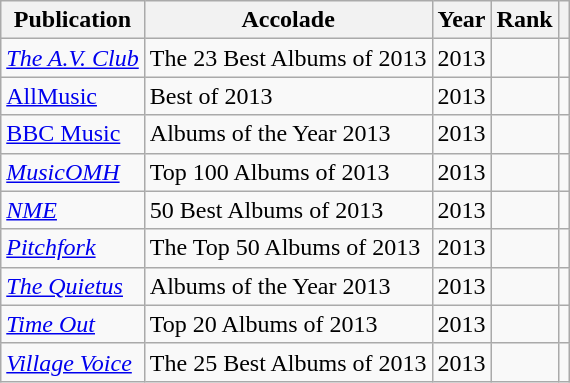<table class="sortable wikitable">
<tr>
<th>Publication</th>
<th>Accolade</th>
<th>Year</th>
<th>Rank</th>
<th class="unsortable"></th>
</tr>
<tr>
<td><em><a href='#'>The A.V. Club</a></em></td>
<td>The 23 Best Albums of 2013</td>
<td>2013</td>
<td></td>
<td></td>
</tr>
<tr>
<td><a href='#'>AllMusic</a></td>
<td>Best of 2013</td>
<td>2013</td>
<td></td>
<td></td>
</tr>
<tr>
<td><a href='#'>BBC Music</a></td>
<td>Albums of the Year 2013</td>
<td>2013</td>
<td></td>
<td></td>
</tr>
<tr>
<td><em><a href='#'>MusicOMH</a></em></td>
<td>Top 100 Albums of 2013</td>
<td>2013</td>
<td></td>
<td></td>
</tr>
<tr>
<td><em><a href='#'>NME</a></em></td>
<td>50 Best Albums of 2013</td>
<td>2013</td>
<td></td>
<td></td>
</tr>
<tr>
<td><em><a href='#'>Pitchfork</a></em></td>
<td>The Top 50 Albums of 2013</td>
<td>2013</td>
<td></td>
<td></td>
</tr>
<tr>
<td><em><a href='#'>The Quietus</a></em></td>
<td>Albums of the Year 2013</td>
<td>2013</td>
<td></td>
<td></td>
</tr>
<tr>
<td><em><a href='#'>Time Out</a></em></td>
<td>Top 20 Albums of 2013</td>
<td>2013</td>
<td></td>
<td></td>
</tr>
<tr>
<td><em><a href='#'>Village Voice</a></em></td>
<td>The 25 Best Albums of 2013</td>
<td>2013</td>
<td></td>
<td></td>
</tr>
</table>
